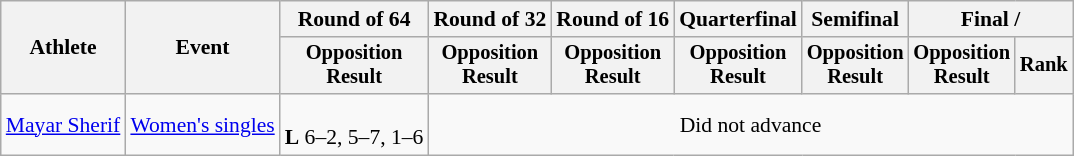<table class="wikitable" style="font-size:90%;">
<tr>
<th rowspan=2>Athlete</th>
<th rowspan=2>Event</th>
<th>Round of 64</th>
<th>Round of 32</th>
<th>Round of 16</th>
<th>Quarterfinal</th>
<th>Semifinal</th>
<th colspan=2>Final / </th>
</tr>
<tr style="font-size:95%">
<th>Opposition<br>Result</th>
<th>Opposition<br>Result</th>
<th>Opposition<br>Result</th>
<th>Opposition<br>Result</th>
<th>Opposition<br>Result</th>
<th>Opposition<br>Result</th>
<th>Rank</th>
</tr>
<tr align=center>
<td align=left><a href='#'>Mayar Sherif</a></td>
<td align=left><a href='#'>Women's singles</a></td>
<td><br><strong>L</strong> 6–2, 5–7, 1–6</td>
<td colspan=6>Did not advance</td>
</tr>
</table>
